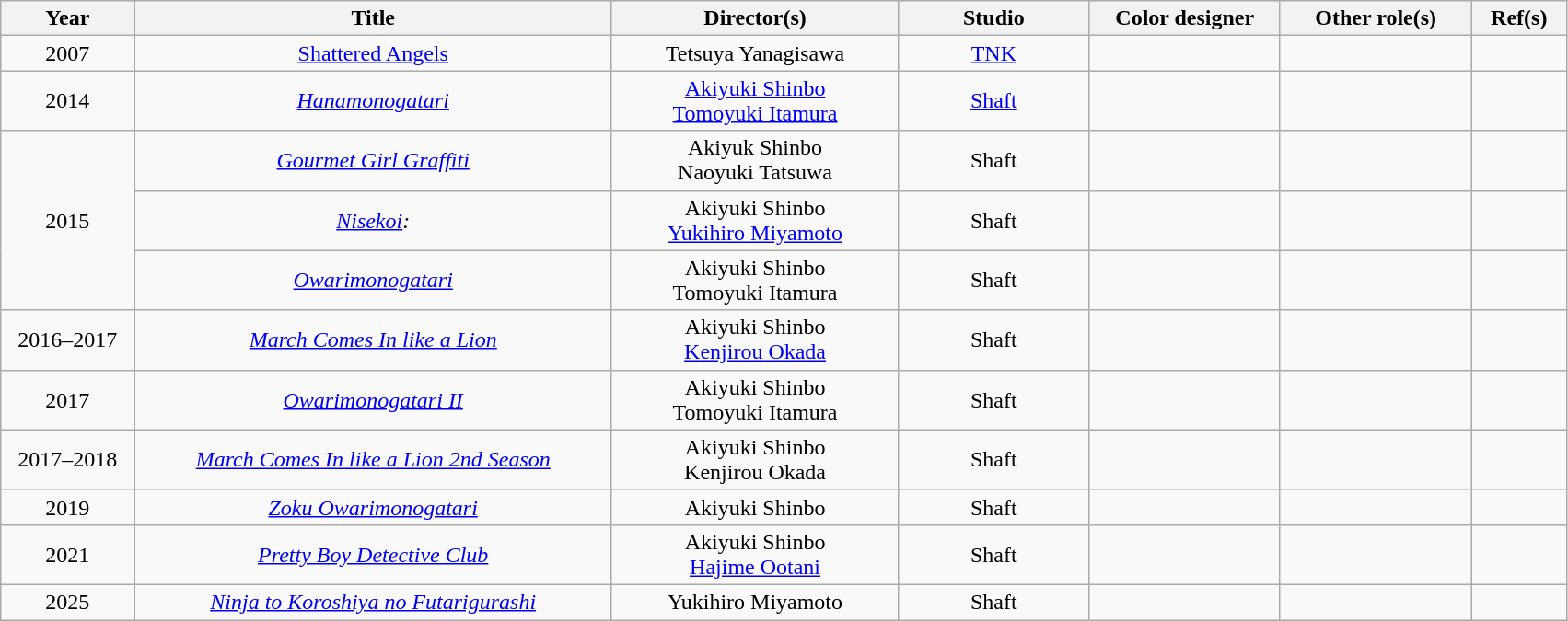<table class="wikitable sortable" style="text-align:center; margin=auto; ">
<tr>
<th scope="col" width=7%>Year</th>
<th scope="col" width=25%>Title</th>
<th scope="col" width=15%>Director(s)</th>
<th scope="col" width=10%>Studio</th>
<th scope="col" width=10%>Color designer</th>
<th scope="col" width=10%>Other role(s)</th>
<th scope="col" width=5%>Ref(s)</th>
</tr>
<tr>
<td>2007</td>
<td><a href='#'>Shattered Angels</a></td>
<td>Tetsuya Yanagisawa</td>
<td><a href='#'>TNK</a></td>
<td></td>
<td></td>
<td></td>
</tr>
<tr>
<td>2014</td>
<td><em><a href='#'>Hanamonogatari</a></em></td>
<td><a href='#'>Akiyuki Shinbo</a><br><a href='#'>Tomoyuki Itamura</a></td>
<td><a href='#'>Shaft</a></td>
<td></td>
<td></td>
<td></td>
</tr>
<tr>
<td rowspan="3">2015</td>
<td><em><a href='#'>Gourmet Girl Graffiti</a></em></td>
<td>Akiyuk Shinbo<br>Naoyuki Tatsuwa</td>
<td>Shaft</td>
<td></td>
<td></td>
<td></td>
</tr>
<tr>
<td><em><a href='#'>Nisekoi</a>:</em></td>
<td>Akiyuki Shinbo<br><a href='#'>Yukihiro Miyamoto</a></td>
<td>Shaft</td>
<td></td>
<td></td>
<td></td>
</tr>
<tr>
<td><em><a href='#'>Owarimonogatari</a></em></td>
<td>Akiyuki Shinbo<br>Tomoyuki Itamura</td>
<td>Shaft</td>
<td></td>
<td></td>
<td></td>
</tr>
<tr>
<td>2016–2017</td>
<td><em><a href='#'>March Comes In like a Lion</a></em></td>
<td>Akiyuki Shinbo<br><a href='#'>Kenjirou Okada</a></td>
<td>Shaft</td>
<td></td>
<td></td>
<td></td>
</tr>
<tr>
<td>2017</td>
<td><em><a href='#'>Owarimonogatari II</a></em></td>
<td>Akiyuki Shinbo<br>Tomoyuki Itamura</td>
<td>Shaft</td>
<td></td>
<td></td>
<td></td>
</tr>
<tr>
<td>2017–2018</td>
<td><em><a href='#'>March Comes In like a Lion 2nd Season</a></em></td>
<td>Akiyuki Shinbo<br>Kenjirou Okada</td>
<td>Shaft</td>
<td></td>
<td></td>
<td></td>
</tr>
<tr>
<td>2019</td>
<td><em><a href='#'>Zoku Owarimonogatari</a></em></td>
<td>Akiyuki Shinbo</td>
<td>Shaft</td>
<td></td>
<td></td>
<td></td>
</tr>
<tr>
<td>2021</td>
<td><em><a href='#'>Pretty Boy Detective Club</a></em></td>
<td>Akiyuki Shinbo<br><a href='#'>Hajime Ootani</a></td>
<td>Shaft</td>
<td></td>
<td></td>
<td></td>
</tr>
<tr>
<td>2025</td>
<td><em><a href='#'>Ninja to Koroshiya no Futarigurashi</a></em></td>
<td>Yukihiro Miyamoto</td>
<td>Shaft</td>
<td></td>
<td></td>
<td></td>
</tr>
</table>
